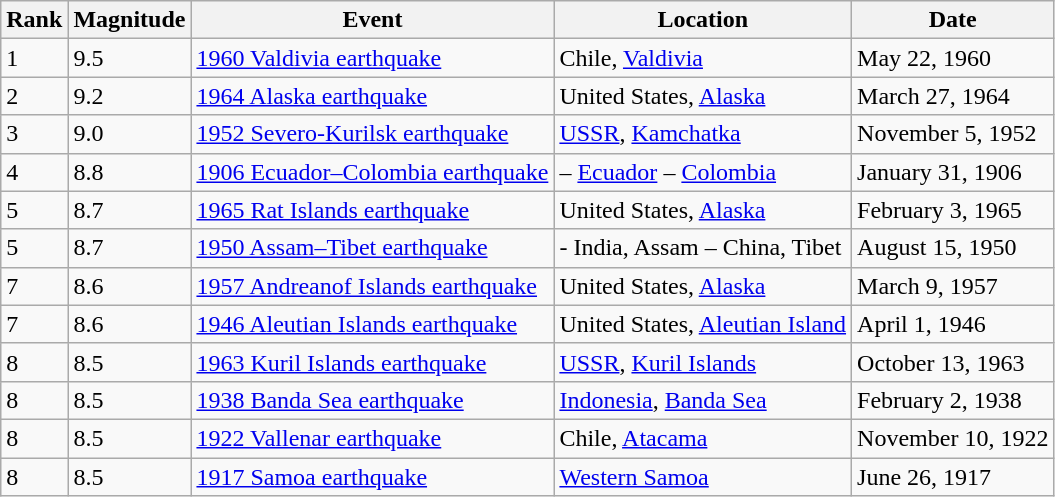<table class="sortable wikitable" style="font-size:100%;">
<tr>
<th>Rank</th>
<th>Magnitude</th>
<th>Event</th>
<th>Location</th>
<th>Date</th>
</tr>
<tr>
<td>1</td>
<td>9.5</td>
<td><a href='#'>1960 Valdivia earthquake</a></td>
<td> Chile, <a href='#'>Valdivia</a></td>
<td>May 22, 1960</td>
</tr>
<tr>
<td>2</td>
<td>9.2</td>
<td><a href='#'>1964 Alaska earthquake</a></td>
<td> United States, <a href='#'>Alaska</a></td>
<td>March 27, 1964</td>
</tr>
<tr>
<td>3</td>
<td>9.0</td>
<td><a href='#'>1952 Severo-Kurilsk earthquake</a></td>
<td> <a href='#'>USSR</a>, <a href='#'>Kamchatka</a></td>
<td>November 5, 1952</td>
</tr>
<tr>
<td>4</td>
<td>8.8</td>
<td><a href='#'>1906 Ecuador–Colombia earthquake</a></td>
<td>– <a href='#'>Ecuador</a> – <a href='#'>Colombia</a></td>
<td>January 31, 1906</td>
</tr>
<tr>
<td>5</td>
<td>8.7</td>
<td><a href='#'>1965 Rat Islands earthquake</a></td>
<td> United States, <a href='#'>Alaska</a></td>
<td>February 3, 1965</td>
</tr>
<tr>
<td>5</td>
<td>8.7</td>
<td><a href='#'>1950 Assam–Tibet earthquake</a></td>
<td>- India, Assam – China, Tibet</td>
<td>August 15, 1950</td>
</tr>
<tr>
<td>7</td>
<td>8.6</td>
<td><a href='#'>1957 Andreanof Islands earthquake</a></td>
<td> United States, <a href='#'>Alaska</a></td>
<td>March 9, 1957</td>
</tr>
<tr>
<td>7</td>
<td>8.6</td>
<td><a href='#'>1946 Aleutian Islands earthquake</a></td>
<td> United States, <a href='#'>Aleutian Island</a></td>
<td>April 1, 1946</td>
</tr>
<tr>
<td>8</td>
<td>8.5</td>
<td><a href='#'>1963 Kuril Islands earthquake</a></td>
<td> <a href='#'>USSR</a>, <a href='#'>Kuril Islands</a></td>
<td>October 13, 1963</td>
</tr>
<tr>
<td>8</td>
<td>8.5</td>
<td><a href='#'>1938 Banda Sea earthquake</a></td>
<td> <a href='#'>Indonesia</a>, <a href='#'>Banda Sea</a></td>
<td>February 2, 1938</td>
</tr>
<tr>
<td>8</td>
<td>8.5</td>
<td><a href='#'>1922 Vallenar earthquake</a></td>
<td> Chile, <a href='#'>Atacama</a></td>
<td>November 10, 1922</td>
</tr>
<tr>
<td>8</td>
<td>8.5</td>
<td><a href='#'>1917 Samoa earthquake</a></td>
<td> <a href='#'>Western Samoa</a></td>
<td>June 26, 1917</td>
</tr>
</table>
